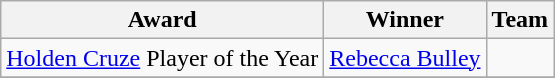<table class="wikitable collapsible">
<tr>
<th>Award</th>
<th>Winner</th>
<th>Team</th>
</tr>
<tr>
<td><a href='#'>Holden Cruze</a> Player of the Year</td>
<td> <a href='#'>Rebecca Bulley</a></td>
<td></td>
</tr>
<tr>
</tr>
</table>
